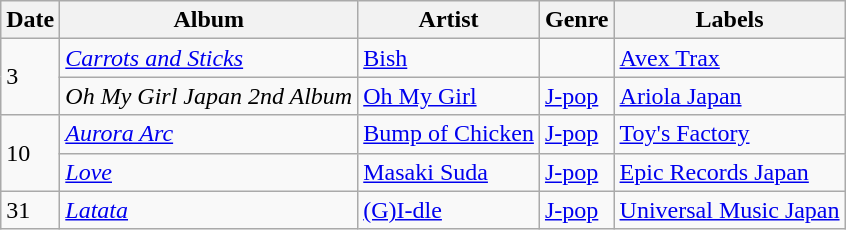<table class="wikitable">
<tr>
<th>Date</th>
<th>Album</th>
<th>Artist</th>
<th>Genre</th>
<th>Labels</th>
</tr>
<tr>
<td rowspan="2">3</td>
<td><em><a href='#'>Carrots and Sticks</a></em></td>
<td><a href='#'>Bish</a></td>
<td>‌</td>
<td><a href='#'>Avex Trax</a></td>
</tr>
<tr>
<td><em>Oh My Girl Japan 2nd Album</em></td>
<td><a href='#'>Oh My Girl</a></td>
<td><a href='#'>J-pop</a></td>
<td><a href='#'>Ariola Japan</a></td>
</tr>
<tr>
<td rowspan="2">10</td>
<td><em><a href='#'>Aurora Arc</a></em></td>
<td><a href='#'>Bump of Chicken</a></td>
<td><a href='#'>J-pop</a></td>
<td><a href='#'>Toy's Factory</a></td>
</tr>
<tr>
<td><em><a href='#'>Love</a></em></td>
<td><a href='#'>Masaki Suda</a></td>
<td><a href='#'>J-pop</a></td>
<td><a href='#'>Epic Records Japan</a></td>
</tr>
<tr>
<td>31</td>
<td><em><a href='#'>Latata</a></em></td>
<td><a href='#'>(G)I-dle</a></td>
<td><a href='#'>J-pop</a></td>
<td><a href='#'>Universal Music Japan</a></td>
</tr>
</table>
